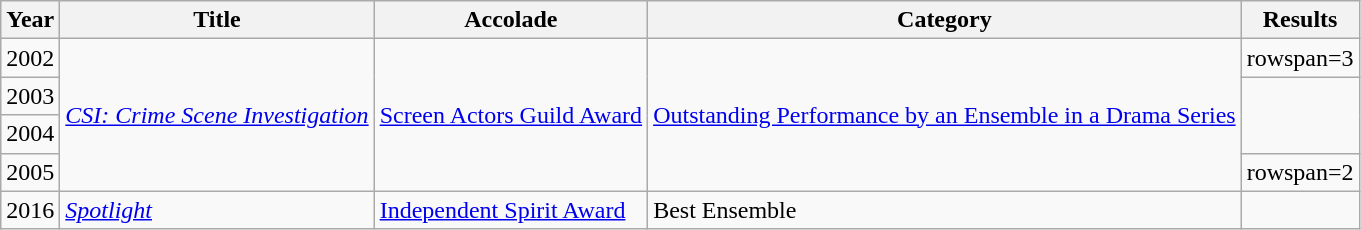<table class="wikitable">
<tr>
<th>Year</th>
<th>Title</th>
<th>Accolade</th>
<th>Category</th>
<th>Results</th>
</tr>
<tr>
<td>2002</td>
<td rowspan=4><em><a href='#'>CSI: Crime Scene Investigation</a></em></td>
<td rowspan=4><a href='#'>Screen Actors Guild Award</a></td>
<td rowspan=4><a href='#'>Outstanding Performance by an Ensemble in a Drama Series</a></td>
<td>rowspan=3 </td>
</tr>
<tr>
<td>2003</td>
</tr>
<tr>
<td>2004</td>
</tr>
<tr>
<td>2005</td>
<td>rowspan=2 </td>
</tr>
<tr>
<td>2016</td>
<td><em><a href='#'>Spotlight</a></em></td>
<td><a href='#'>Independent Spirit Award</a></td>
<td>Best Ensemble</td>
</tr>
</table>
